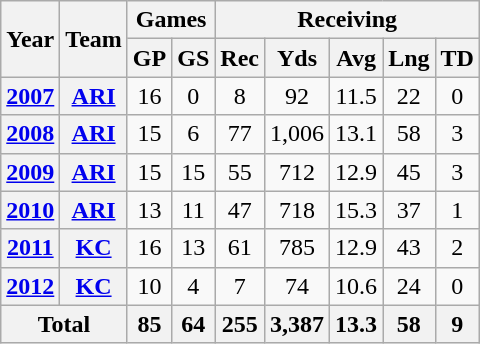<table class="wikitable" style="text-align:center;">
<tr>
<th rowspan="2">Year</th>
<th rowspan="2">Team</th>
<th colspan="2">Games</th>
<th colspan="5">Receiving</th>
</tr>
<tr>
<th>GP</th>
<th>GS</th>
<th>Rec</th>
<th>Yds</th>
<th>Avg</th>
<th>Lng</th>
<th>TD</th>
</tr>
<tr>
<th><a href='#'>2007</a></th>
<th><a href='#'>ARI</a></th>
<td>16</td>
<td>0</td>
<td>8</td>
<td>92</td>
<td>11.5</td>
<td>22</td>
<td>0</td>
</tr>
<tr>
<th><a href='#'>2008</a></th>
<th><a href='#'>ARI</a></th>
<td>15</td>
<td>6</td>
<td>77</td>
<td>1,006</td>
<td>13.1</td>
<td>58</td>
<td>3</td>
</tr>
<tr>
<th><a href='#'>2009</a></th>
<th><a href='#'>ARI</a></th>
<td>15</td>
<td>15</td>
<td>55</td>
<td>712</td>
<td>12.9</td>
<td>45</td>
<td>3</td>
</tr>
<tr>
<th><a href='#'>2010</a></th>
<th><a href='#'>ARI</a></th>
<td>13</td>
<td>11</td>
<td>47</td>
<td>718</td>
<td>15.3</td>
<td>37</td>
<td>1</td>
</tr>
<tr>
<th><a href='#'>2011</a></th>
<th><a href='#'>KC</a></th>
<td>16</td>
<td>13</td>
<td>61</td>
<td>785</td>
<td>12.9</td>
<td>43</td>
<td>2</td>
</tr>
<tr>
<th><a href='#'>2012</a></th>
<th><a href='#'>KC</a></th>
<td>10</td>
<td>4</td>
<td>7</td>
<td>74</td>
<td>10.6</td>
<td>24</td>
<td>0</td>
</tr>
<tr>
<th colspan="2">Total</th>
<th>85</th>
<th>64</th>
<th>255</th>
<th>3,387</th>
<th>13.3</th>
<th>58</th>
<th>9</th>
</tr>
</table>
